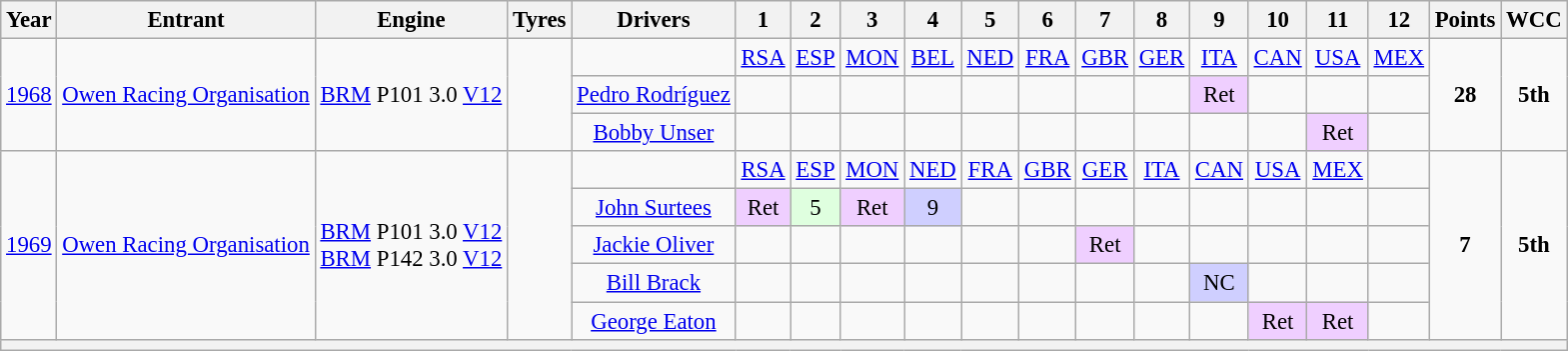<table class="wikitable" style="text-align:center; font-size:95%">
<tr>
<th>Year</th>
<th>Entrant</th>
<th>Engine</th>
<th>Tyres</th>
<th>Drivers</th>
<th>1</th>
<th>2</th>
<th>3</th>
<th>4</th>
<th>5</th>
<th>6</th>
<th>7</th>
<th>8</th>
<th>9</th>
<th>10</th>
<th>11</th>
<th>12</th>
<th>Points</th>
<th>WCC</th>
</tr>
<tr>
<td rowspan="3"><a href='#'>1968</a></td>
<td rowspan="3"><a href='#'>Owen Racing Organisation</a></td>
<td rowspan="3"><a href='#'>BRM</a> P101 3.0 <a href='#'>V12</a></td>
<td rowspan="3"></td>
<td></td>
<td><a href='#'>RSA</a></td>
<td><a href='#'>ESP</a></td>
<td><a href='#'>MON</a></td>
<td><a href='#'>BEL</a></td>
<td><a href='#'>NED</a></td>
<td><a href='#'>FRA</a></td>
<td><a href='#'>GBR</a></td>
<td><a href='#'>GER</a></td>
<td><a href='#'>ITA</a></td>
<td><a href='#'>CAN</a></td>
<td><a href='#'>USA</a></td>
<td><a href='#'>MEX</a></td>
<td rowspan="3"><strong>28</strong> </td>
<td rowspan="3"><strong>5th</strong> </td>
</tr>
<tr>
<td><a href='#'>Pedro Rodríguez</a></td>
<td></td>
<td></td>
<td></td>
<td></td>
<td></td>
<td></td>
<td></td>
<td></td>
<td style="background:#EFCFFF;">Ret</td>
<td></td>
<td></td>
<td></td>
</tr>
<tr>
<td><a href='#'>Bobby Unser</a></td>
<td></td>
<td></td>
<td></td>
<td></td>
<td></td>
<td></td>
<td></td>
<td></td>
<td></td>
<td></td>
<td style="background:#EFCFFF;">Ret</td>
<td></td>
</tr>
<tr>
<td rowspan="5"><a href='#'>1969</a></td>
<td rowspan="5"><a href='#'>Owen Racing Organisation</a></td>
<td rowspan="5"><a href='#'>BRM</a> P101 3.0 <a href='#'>V12</a><br><a href='#'>BRM</a> P142 3.0 <a href='#'>V12</a></td>
<td rowspan="5"></td>
<td></td>
<td><a href='#'>RSA</a></td>
<td><a href='#'>ESP</a></td>
<td><a href='#'>MON</a></td>
<td><a href='#'>NED</a></td>
<td><a href='#'>FRA</a></td>
<td><a href='#'>GBR</a></td>
<td><a href='#'>GER</a></td>
<td><a href='#'>ITA</a></td>
<td><a href='#'>CAN</a></td>
<td><a href='#'>USA</a></td>
<td><a href='#'>MEX</a></td>
<td></td>
<td rowspan="5"><strong>7</strong> </td>
<td rowspan="5"><strong>5th</strong> </td>
</tr>
<tr>
<td><a href='#'>John Surtees</a></td>
<td style="background:#EFCFFF;">Ret</td>
<td style="background:#DFFFDF;">5</td>
<td style="background:#EFCFFF;">Ret</td>
<td style="background:#CFCFFF;">9</td>
<td></td>
<td></td>
<td></td>
<td></td>
<td></td>
<td></td>
<td></td>
<td></td>
</tr>
<tr>
<td><a href='#'>Jackie Oliver</a></td>
<td></td>
<td></td>
<td></td>
<td></td>
<td></td>
<td></td>
<td style="background:#EFCFFF;">Ret</td>
<td></td>
<td></td>
<td></td>
<td></td>
<td></td>
</tr>
<tr>
<td><a href='#'>Bill Brack</a></td>
<td></td>
<td></td>
<td></td>
<td></td>
<td></td>
<td></td>
<td></td>
<td></td>
<td style="background-color:#CFCFFF">NC</td>
<td></td>
<td></td>
<td></td>
</tr>
<tr>
<td><a href='#'>George Eaton</a></td>
<td></td>
<td></td>
<td></td>
<td></td>
<td></td>
<td></td>
<td></td>
<td></td>
<td></td>
<td style="background-color:#EFCFFF">Ret</td>
<td style="background-color:#EFCFFF">Ret</td>
<td></td>
</tr>
<tr>
<th colspan="19"></th>
</tr>
</table>
